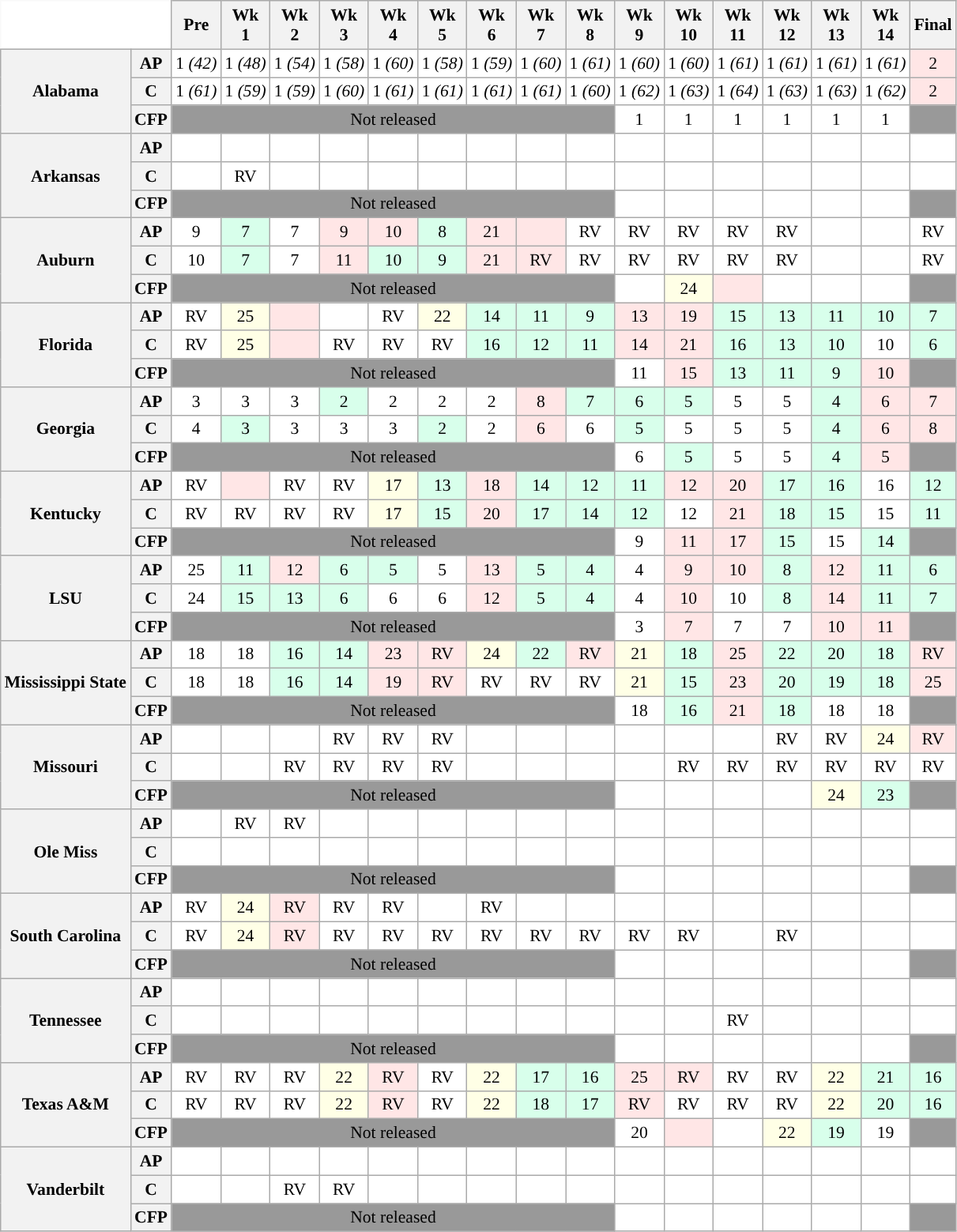<table class="wikitable" style="white-space:nowrap;font-size:90%;">
<tr>
<th colspan=2 style="background:white; border-top-style:hidden; border-left-style:hidden;"> </th>
<th>Pre</th>
<th>Wk<br>1</th>
<th>Wk<br>2</th>
<th>Wk<br>3</th>
<th>Wk<br>4</th>
<th>Wk<br>5</th>
<th>Wk<br>6</th>
<th>Wk<br>7</th>
<th>Wk<br>8</th>
<th>Wk<br>9</th>
<th>Wk<br>10</th>
<th>Wk<br>11</th>
<th>Wk<br>12</th>
<th>Wk<br>13</th>
<th>Wk<br>14</th>
<th>Final</th>
</tr>
<tr style="text-align:center;">
<th rowspan="3">Alabama</th>
<th>AP</th>
<td style="background:#FFF;">1 <em>(42)</em></td>
<td style="background:#FFF;">1 <em>(48)</em></td>
<td style="background:#FFF;">1 <em>(54)</em></td>
<td style="background:#FFF;">1 <em>(58)</em></td>
<td style="background:#FFF;">1 <em>(60)</em></td>
<td style="background:#FFF;">1 <em>(58)</em></td>
<td style="background:#FFF;">1 <em>(59)</em></td>
<td style="background:#FFF;">1 <em>(60)</em></td>
<td style="background:#FFF;">1 <em>(61)</em></td>
<td style="background:#FFF;">1 <em>(60)</em></td>
<td style="background:#FFF;">1 <em>(60)</em></td>
<td style="background:#FFF;">1 <em>(61)</em></td>
<td style="background:#FFF;">1 <em>(61)</em></td>
<td style="background:#FFF;">1 <em>(61)</em></td>
<td style="background:#FFF;">1 <em>(61)</em></td>
<td style="background:#FFE6E6;">2</td>
</tr>
<tr style="text-align:center;">
<th>C</th>
<td style="background:#FFF;">1 <em>(61)</em></td>
<td style="background:#FFF;">1 <em>(59)</em></td>
<td style="background:#FFF;">1 <em>(59)</em></td>
<td style="background:#FFF;">1 <em>(60)</em></td>
<td style="background:#FFF;">1 <em>(61)</em></td>
<td style="background:#FFF;">1 <em>(61)</em></td>
<td style="background:#FFF;">1 <em>(61)</em></td>
<td style="background:#FFF;">1 <em>(61)</em></td>
<td style="background:#FFF;">1 <em>(60)</em></td>
<td style="background:#FFF;">1 <em>(62)</em></td>
<td style="background:#FFF;">1 <em>(63)</em></td>
<td style="background:#FFF;">1 <em>(64)</em></td>
<td style="background:#FFF;">1 <em>(63)</em></td>
<td style="background:#FFF;">1 <em>(63)</em></td>
<td style="background:#FFF;">1 <em>(62)</em></td>
<td style="background:#FFE6E6;">2</td>
</tr>
<tr style="text-align:center;">
<th>CFP</th>
<td colspan=9 style="background:#999;">Not released</td>
<td style="background:#FFF;">1</td>
<td style="background:#FFF;">1</td>
<td style="background:#FFF;">1</td>
<td style="background:#FFF;">1</td>
<td style="background:#FFF;">1</td>
<td style="background:#FFF;">1</td>
<td style="background:#999;"></td>
</tr>
<tr style="text-align:center;">
<th rowspan="3">Arkansas</th>
<th>AP</th>
<td style="background:#FFF;"></td>
<td style="background:#FFF;"></td>
<td style="background:#FFF;"></td>
<td style="background:#FFF;"></td>
<td style="background:#FFF;"></td>
<td style="background:#FFF;"></td>
<td style="background:#FFF;"></td>
<td style="background:#FFF;"></td>
<td style="background:#FFF;"></td>
<td style="background:#FFF;"></td>
<td style="background:#FFF;"></td>
<td style="background:#FFF;"></td>
<td style="background:#FFF;"></td>
<td style="background:#FFF;"></td>
<td style="background:#FFF;"></td>
<td style="background:#FFF;"></td>
</tr>
<tr style="text-align:center;">
<th>C</th>
<td style="background:#FFF;"></td>
<td style="background:#FFF;">RV</td>
<td style="background:#FFF;"></td>
<td style="background:#FFF;"></td>
<td style="background:#FFF;"></td>
<td style="background:#FFF;"></td>
<td style="background:#FFF;"></td>
<td style="background:#FFF;"></td>
<td style="background:#FFF;"></td>
<td style="background:#FFF;"></td>
<td style="background:#FFF;"></td>
<td style="background:#FFF;"></td>
<td style="background:#FFF;"></td>
<td style="background:#FFF;"></td>
<td style="background:#FFF;"></td>
<td style="background:#FFF;"></td>
</tr>
<tr style="text-align:center;">
<th>CFP</th>
<td colspan=9 style="background:#999;">Not released</td>
<td style="background:#FFF;"></td>
<td style="background:#FFF;"></td>
<td style="background:#FFF;"></td>
<td style="background:#FFF;"></td>
<td style="background:#FFF;"></td>
<td style="background:#FFF;"></td>
<td style="background:#999;"></td>
</tr>
<tr style="text-align:center;">
<th rowspan=3>Auburn</th>
<th>AP</th>
<td style="background:#FFF;">9</td>
<td style="background:#d8ffeb;">7</td>
<td style="background:#FFF;">7</td>
<td style="background:#FFE6E6;">9</td>
<td style="background:#FFE6E6;">10</td>
<td style="background:#d8ffeb;">8</td>
<td style="background:#FFE6E6;">21</td>
<td style="background:#FFE6E6;"></td>
<td style="background:#FFF;">RV</td>
<td style="background:#FFF;">RV</td>
<td style="background:#FFF;">RV</td>
<td style="background:#FFF;">RV</td>
<td style="background:#FFF;">RV</td>
<td style="background:#FFF;"></td>
<td style="background:#FFF;"></td>
<td style="background:#FFF;">RV</td>
</tr>
<tr style="text-align:center;">
<th>C</th>
<td style="background:#FFF;">10</td>
<td style="background:#d8ffeb;">7</td>
<td style="background:#FFF;">7</td>
<td style="background:#FFE6E6;">11</td>
<td style="background:#d8ffeb;">10</td>
<td style="background:#d8ffeb;">9</td>
<td style="background:#FFE6E6;">21</td>
<td style="background:#FFE6E6;">RV</td>
<td style="background:#FFF;">RV</td>
<td style="background:#FFF;">RV</td>
<td style="background:#FFF;">RV</td>
<td style="background:#FFF;">RV</td>
<td style="background:#FFF;">RV</td>
<td style="background:#FFF;"></td>
<td style="background:#FFF;"></td>
<td style="background:#FFF;">RV</td>
</tr>
<tr style="text-align:center;">
<th>CFP</th>
<td colspan=9 style="background:#999;">Not released</td>
<td style="background:#FFF;"></td>
<td style="background:#FFFFE6;">24</td>
<td style="background:#FFE6E6;"></td>
<td style="background:#FFF;"></td>
<td style="background:#FFF;"></td>
<td style="background:#FFF;"></td>
<td style="background:#999;"></td>
</tr>
<tr style="text-align:center;">
<th rowspan=3>Florida</th>
<th>AP</th>
<td style="background:#FFF;">RV</td>
<td style="background:#FFFFE6;">25</td>
<td style="background:#FFE6E6;"></td>
<td style="background:#FFF;"></td>
<td style="background:#FFF;">RV</td>
<td style="background:#FFFFE6;">22</td>
<td style="background:#d8ffeb;">14</td>
<td style="background:#d8ffeb;">11</td>
<td style="background:#d8ffeb;">9</td>
<td style="background:#FFE6E6;">13</td>
<td style="background:#FFE6E6;">19</td>
<td style="background:#d8ffeb;">15</td>
<td style="background:#d8ffeb;">13</td>
<td style="background:#d8ffeb;">11</td>
<td style="background:#d8ffeb;">10</td>
<td style="background:#d8ffeb;">7</td>
</tr>
<tr style="text-align:center;">
<th>C</th>
<td style="background:#FFF;">RV</td>
<td style="background:#FFFFE6;">25</td>
<td style="background:#FFE6E6;"></td>
<td style="background:#FFF;">RV</td>
<td style="background:#FFF;">RV</td>
<td style="background:#FFF;">RV</td>
<td style="background:#d8ffeb;">16</td>
<td style="background:#d8ffeb;">12</td>
<td style="background:#d8ffeb;">11</td>
<td style="background:#FFE6E6;">14</td>
<td style="background:#FFE6E6;">21</td>
<td style="background:#d8ffeb;">16</td>
<td style="background:#d8ffeb;">13</td>
<td style="background:#d8ffeb;">10</td>
<td style="background:#FFF;">10</td>
<td style="background:#d8ffeb;">6</td>
</tr>
<tr style="text-align:center;">
<th>CFP</th>
<td colspan=9 style="background:#999;">Not released</td>
<td style="background:#FFF;">11</td>
<td style="background:#FFE6E6;">15</td>
<td style="background:#d8ffeb;">13</td>
<td style="background:#d8ffeb;">11</td>
<td style="background:#d8ffeb;">9</td>
<td style="background:#FFE6E6;">10</td>
<td style="background:#999;"></td>
</tr>
<tr style="text-align:center;">
<th rowspan=3>Georgia</th>
<th>AP</th>
<td style="background:#FFF;">3</td>
<td style="background:#FFF;">3</td>
<td style="background:#FFF;">3</td>
<td style="background:#d8ffeb;">2</td>
<td style="background:#FFF;">2</td>
<td style="background:#FFF;">2</td>
<td style="background:#FFF;">2</td>
<td style="background:#FFE6E6;">8</td>
<td style="background:#d8ffeb;">7</td>
<td style="background:#d8ffeb;">6</td>
<td style="background:#d8ffeb;">5</td>
<td style="background:#FFF;">5</td>
<td style="background:#FFF;">5</td>
<td style="background:#d8ffeb;">4</td>
<td style="background:#FFE6E6;">6</td>
<td style="background:#FFE6E6;">7</td>
</tr>
<tr style="text-align:center;">
<th>C</th>
<td style="background:#FFF;">4</td>
<td style="background:#d8ffeb;">3</td>
<td style="background:#FFF;">3</td>
<td style="background:#FFF;">3</td>
<td style="background:#FFF;">3</td>
<td style="background:#d8ffeb;">2</td>
<td style="background:#FFF;">2</td>
<td style="background:#FFE6E6;">6</td>
<td style="background:#FFF;">6</td>
<td style="background:#d8ffeb;">5</td>
<td style="background:#FFF;">5</td>
<td style="background:#FFF;">5</td>
<td style="background:#FFF;">5</td>
<td style="background:#d8ffeb;">4</td>
<td style="background:#FFE6E6;">6</td>
<td style="background:#FFE6E6;">8</td>
</tr>
<tr style="text-align:center;">
<th>CFP</th>
<td colspan=9 style="background:#999;">Not released</td>
<td style="background:#FFF;">6</td>
<td style="background:#d8ffeb;">5</td>
<td style="background:#FFF;">5</td>
<td style="background:#FFF;">5</td>
<td style="background:#d8ffeb;">4</td>
<td style="background:#FFE6E6;">5</td>
<td style="background:#999;"></td>
</tr>
<tr style="text-align:center;">
<th rowspan="3">Kentucky</th>
<th>AP</th>
<td style="background:#FFF;">RV</td>
<td style="background:#ffe6e6;"></td>
<td style="background:#FFF;">RV</td>
<td style="background:#FFF;">RV</td>
<td style="background:#FFFFE6;">17</td>
<td style="background:#d8ffeb;">13</td>
<td style="background:#FFE6E6;">18</td>
<td style="background:#d8ffeb;">14</td>
<td style="background:#d8ffeb;">12</td>
<td style="background:#d8ffeb;">11</td>
<td style="background:#FFE6E6;">12</td>
<td style="background:#FFE6E6;">20</td>
<td style="background:#d8ffeb;">17</td>
<td style="background:#d8ffeb;">16</td>
<td style="background:#FFF;">16</td>
<td style="background:#d8ffeb;">12</td>
</tr>
<tr style="text-align:center;">
<th>C</th>
<td style="background:#FFF;">RV</td>
<td style="background:#FFF;">RV</td>
<td style="background:#FFF;">RV</td>
<td style="background:#FFF;">RV</td>
<td style="background:#FFFFE6;">17</td>
<td style="background:#d8ffeb;">15</td>
<td style="background:#FFE6E6;">20</td>
<td style="background:#d8ffeb;">17</td>
<td style="background:#d8ffeb;">14</td>
<td style="background:#d8ffeb;">12</td>
<td style="background:#FFF;">12</td>
<td style="background:#FFE6E6;">21</td>
<td style="background:#d8ffeb;">18</td>
<td style="background:#d8ffeb;">15</td>
<td style="background:#FFF;">15</td>
<td style="background:#d8ffeb;">11</td>
</tr>
<tr style="text-align:center;">
<th>CFP</th>
<td colspan=9 style="background:#999;">Not released</td>
<td style="background:#FFF;">9</td>
<td style="background:#FFE6E6;">11</td>
<td style="background:#FFE6E6;">17</td>
<td style="background:#d8ffeb;">15</td>
<td style="background:#FFF;">15</td>
<td style="background:#d8ffeb;">14</td>
<td style="background:#999;"></td>
</tr>
<tr style="text-align:center;">
<th rowspan=3>LSU</th>
<th>AP</th>
<td style="background:#FFF;">25</td>
<td style="background:#d8ffeb;">11</td>
<td style="background:#FFE6E6;">12</td>
<td style="background:#d8ffeb;">6</td>
<td style="background:#d8ffeb;">5</td>
<td style="background:#FFF;">5</td>
<td style="background:#FFE6E6;">13</td>
<td style="background:#d8ffeb;">5</td>
<td style="background:#d8ffeb;">4</td>
<td style="background:#FFF;">4</td>
<td style="background:#FFE6E6;">9</td>
<td style="background:#FFE6E6;">10</td>
<td style="background:#d8ffeb;">8</td>
<td style="background:#FFE6E6;">12</td>
<td style="background:#d8ffeb;">11</td>
<td style="background:#d8ffeb;">6</td>
</tr>
<tr style="text-align:center;">
<th>C</th>
<td style="background:#FFF;">24</td>
<td style="background:#d8ffeb;">15</td>
<td style="background:#d8ffeb;">13</td>
<td style="background:#d8ffeb;">6</td>
<td style="background:#FFF;">6</td>
<td style="background:#FFF;">6</td>
<td style="background:#FFE6E6;">12</td>
<td style="background:#d8ffeb;">5</td>
<td style="background:#d8ffeb;">4</td>
<td style="background:#FFF;">4</td>
<td style="background:#FFE6E6;">10</td>
<td style="background:#FFF;">10</td>
<td style="background:#d8ffeb;">8</td>
<td style="background:#FFE6E6;">14</td>
<td style="background:#d8ffeb;">11</td>
<td style="background:#d8ffeb;">7</td>
</tr>
<tr style="text-align:center;">
<th>CFP</th>
<td colspan=9 style="background:#999;">Not released</td>
<td style="background:#FFF;">3</td>
<td style="background:#FFE6E6;">7</td>
<td style="background:#FFF;">7</td>
<td style="background:#FFF;">7</td>
<td style="background:#FFE6E6;">10</td>
<td style="background:#FFE6E6;">11</td>
<td style="background:#999;"></td>
</tr>
<tr style="text-align:center;">
<th rowspan="3">Mississippi State</th>
<th>AP</th>
<td style="background:#FFF;">18</td>
<td style="background:#FFF;">18</td>
<td style="background:#d8ffeb;">16</td>
<td style="background:#d8ffeb;">14</td>
<td style="background:#FFE6E6;">23</td>
<td style="background:#FFE6E6;">RV</td>
<td style="background:#FFFFE6;">24</td>
<td style="background:#d8ffeb;">22</td>
<td style="background:#FFE6E6;">RV</td>
<td style="background:#FFFFE6;">21</td>
<td style="background:#d8ffeb;">18</td>
<td style="background:#FFE6E6;">25</td>
<td style="background:#d8ffeb;">22</td>
<td style="background:#d8ffeb;">20</td>
<td style="background:#d8ffeb;">18</td>
<td style="background:#FFE6E6;">RV</td>
</tr>
<tr style="text-align:center;">
<th>C</th>
<td style="background:#FFF;">18</td>
<td style="background:#FFF;">18</td>
<td style="background:#d8ffeb;">16</td>
<td style="background:#d8ffeb;">14</td>
<td style="background:#FFE6E6;">19</td>
<td style="background:#FFE6E6;">RV</td>
<td style="background:#FFF;">RV</td>
<td style="background:#FFF;">RV</td>
<td style="background:#FFF;">RV</td>
<td style="background:#FFFFE6;">21</td>
<td style="background:#d8ffeb;">15</td>
<td style="background:#FFE6E6;">23</td>
<td style="background:#d8ffeb;">20</td>
<td style="background:#d8ffeb;">19</td>
<td style="background:#d8ffeb;">18</td>
<td style="background:#FFE6E6;">25</td>
</tr>
<tr style="text-align:center;">
<th>CFP</th>
<td colspan=9 style="background:#999;">Not released</td>
<td style="background:#FFF;">18</td>
<td style="background:#d8ffeb;">16</td>
<td style="background:#FFE6E6;">21</td>
<td style="background:#d8ffeb;">18</td>
<td style="background:#FFF;">18</td>
<td style="background:#FFF;">18</td>
<td style="background:#999;"></td>
</tr>
<tr style="text-align:center;">
<th rowspan="3">Missouri</th>
<th>AP</th>
<td style="background:#FFF;"></td>
<td style="background:#FFF;"></td>
<td style="background:#FFF;"></td>
<td style="background:#FFF;">RV</td>
<td style="background:#FFF;">RV</td>
<td style="background:#FFF;">RV</td>
<td style="background:#FFF;"></td>
<td style="background:#FFF;"></td>
<td style="background:#FFF;"></td>
<td style="background:#FFF;"></td>
<td style="background:#FFF;"></td>
<td style="background:#FFF;"></td>
<td style="background:#FFF;">RV</td>
<td style="background:#FFF;">RV</td>
<td style="background:#FFFFE6;">24</td>
<td style="background:#FFE6E6;">RV</td>
</tr>
<tr style="text-align:center;">
<th>C</th>
<td style="background:#FFF;"></td>
<td style="background:#FFF;"></td>
<td style="background:#FFF;">RV</td>
<td style="background:#FFF;">RV</td>
<td style="background:#FFF;">RV</td>
<td style="background:#FFF;">RV</td>
<td style="background:#FFF;"></td>
<td style="background:#FFF;"></td>
<td style="background:#FFF;"></td>
<td style="background:#FFF;"></td>
<td style="background:#FFF;">RV</td>
<td style="background:#FFF;">RV</td>
<td style="background:#FFF;">RV</td>
<td style="background:#FFF;">RV</td>
<td style="background:#FFF;">RV</td>
<td style="background:#FFF;">RV</td>
</tr>
<tr style="text-align:center;">
<th>CFP</th>
<td colspan=9 style="background:#999;">Not released</td>
<td style="background:#FFF;"></td>
<td style="background:#FFF;"></td>
<td style="background:#FFF;"></td>
<td style="background:#FFF;"></td>
<td style="background:#FFFFE6;">24</td>
<td style="background:#d8ffeb;">23</td>
<td style="background:#999;"></td>
</tr>
<tr style="text-align:center;">
<th rowspan=3>Ole Miss</th>
<th>AP</th>
<td style="background:#FFF;"></td>
<td style="background:#FFF;">RV</td>
<td style="background:#FFF;">RV</td>
<td style="background:#FFF;"></td>
<td style="background:#FFF;"></td>
<td style="background:#FFF;"></td>
<td style="background:#FFF;"></td>
<td style="background:#FFF;"></td>
<td style="background:#FFF;"></td>
<td style="background:#FFF;"></td>
<td style="background:#FFF;"></td>
<td style="background:#FFF;"></td>
<td style="background:#FFF;"></td>
<td style="background:#FFF;"></td>
<td style="background:#FFF;"></td>
<td style="background:#FFF;"></td>
</tr>
<tr style="text-align:center;">
<th>C</th>
<td style="background:#FFF;"></td>
<td style="background:#FFF;"></td>
<td style="background:#FFF;"></td>
<td style="background:#FFF;"></td>
<td style="background:#FFF;"></td>
<td style="background:#FFF;"></td>
<td style="background:#FFF;"></td>
<td style="background:#FFF;"></td>
<td style="background:#FFF;"></td>
<td style="background:#FFF;"></td>
<td style="background:#FFF;"></td>
<td style="background:#FFF;"></td>
<td style="background:#FFF;"></td>
<td style="background:#FFF;"></td>
<td style="background:#FFF;"></td>
<td style="background:#FFF;"></td>
</tr>
<tr style="text-align:center;">
<th>CFP</th>
<td colspan="9" style="background:#999;">Not released</td>
<td style="background:#FFF;"></td>
<td style="background:#FFF;"></td>
<td style="background:#FFF;"></td>
<td style="background:#FFF;"></td>
<td style="background:#FFF;"></td>
<td style="background:#FFF;"></td>
<td style="background:#999;"></td>
</tr>
<tr style="text-align:center;">
<th rowspan="3">South Carolina</th>
<th>AP</th>
<td style="background:#FFF;">RV</td>
<td style="background:#FFFFE6;">24</td>
<td style="background:#FFE6E6;">RV</td>
<td style="background:#FFF;">RV</td>
<td style="background:#FFF;">RV</td>
<td style="background:#FFF;"></td>
<td style="background:#FFF;">RV</td>
<td style="background:#FFF;"></td>
<td style="background:#FFF;"></td>
<td style="background:#FFF;"></td>
<td style="background:#FFF;"></td>
<td style="background:#FFF;"></td>
<td style="background:#FFF;"></td>
<td style="background:#FFF;"></td>
<td style="background:#FFF;"></td>
<td style="background:#FFF;"></td>
</tr>
<tr style="text-align:center;">
<th>C</th>
<td style="background:#FFF;">RV</td>
<td style="background:#FFFFE6;">24</td>
<td style="background:#FFE6E6;">RV</td>
<td style="background:#FFF;">RV</td>
<td style="background:#FFF;">RV</td>
<td style="background:#FFF;">RV</td>
<td style="background:#FFF;">RV</td>
<td style="background:#FFF;">RV</td>
<td style="background:#FFF;">RV</td>
<td style="background:#FFF;">RV</td>
<td style="background:#FFF;">RV</td>
<td style="background:#FFF;"></td>
<td style="background:#FFF;">RV</td>
<td style="background:#FFF;"></td>
<td style="background:#FFF;"></td>
<td style="background:#FFF;"></td>
</tr>
<tr style="text-align:center;">
<th>CFP</th>
<td colspan=9 style="background:#999;">Not released</td>
<td style="background:#FFF;"></td>
<td style="background:#FFF;"></td>
<td style="background:#FFF;"></td>
<td style="background:#FFF;"></td>
<td style="background:#FFF;"></td>
<td style="background:#FFF;"></td>
<td style="background:#999;"></td>
</tr>
<tr style="text-align:center;">
<th rowspan="3">Tennessee</th>
<th>AP</th>
<td style="background:#FFF;"></td>
<td style="background:#FFF;"></td>
<td style="background:#FFF;"></td>
<td style="background:#FFF;"></td>
<td style="background:#FFF;"></td>
<td style="background:#FFF;"></td>
<td style="background:#FFF;"></td>
<td style="background:#FFF;"></td>
<td style="background:#FFF;"></td>
<td style="background:#FFF;"></td>
<td style="background:#FFF;"></td>
<td style="background:#FFF;"></td>
<td style="background:#FFF;"></td>
<td style="background:#FFF;"></td>
<td style="background:#FFF;"></td>
<td style="background:#FFF;"></td>
</tr>
<tr style="text-align:center;">
<th>C</th>
<td style="background:#FFF;"></td>
<td style="background:#FFF;"></td>
<td style="background:#FFF;"></td>
<td style="background:#FFF;"></td>
<td style="background:#FFF;"></td>
<td style="background:#FFF;"></td>
<td style="background:#FFF;"></td>
<td style="background:#FFF;"></td>
<td style="background:#FFF;"></td>
<td style="background:#FFF;"></td>
<td style="background:#FFF;"></td>
<td style="background:#FFF;">RV</td>
<td style="background:#FFF;"></td>
<td style="background:#FFF;"></td>
<td style="background:#FFF;"></td>
<td style="background:#FFF;"></td>
</tr>
<tr style="text-align:center;">
<th>CFP</th>
<td colspan=9 style="background:#999;">Not released</td>
<td style="background:#FFF;"></td>
<td style="background:#FFF;"></td>
<td style="background:#FFF;"></td>
<td style="background:#FFF;"></td>
<td style="background:#FFF;"></td>
<td style="background:#FFF;"></td>
<td style="background:#999;"></td>
</tr>
<tr style="text-align:center;">
<th rowspan="3">Texas A&M</th>
<th>AP</th>
<td style="background:#FFF;">RV</td>
<td style="background:#FFF;">RV</td>
<td style="background:#FFF;">RV</td>
<td style="background:#FFFFE6;">22</td>
<td style="background:#FFE6E6;">RV</td>
<td style="background:#FFF;">RV</td>
<td style="background:#FFFFE6;">22</td>
<td style="background:#d8ffeb;">17</td>
<td style="background:#d8ffeb;">16</td>
<td style="background:#FFE6E6;">25</td>
<td style="background:#FFE6E6;">RV</td>
<td style="background:#FFF;">RV</td>
<td style="background:#FFF;">RV</td>
<td style="background:#FFFFE6;">22</td>
<td style="background:#d8ffeb;">21</td>
<td style="background:#d8ffeb;">16</td>
</tr>
<tr style="text-align:center;">
<th>C</th>
<td style="background:#FFF;">RV</td>
<td style="background:#FFF;">RV</td>
<td style="background:#FFF;">RV</td>
<td style="background:#FFFFE6;">22</td>
<td style="background:#FFE6E6;">RV</td>
<td style="background:#FFF;">RV</td>
<td style="background:#FFFFE6;">22</td>
<td style="background:#d8ffeb;">18</td>
<td style="background:#d8ffeb;">17</td>
<td style="background:#FFE6E6;">RV</td>
<td style="background:#FFF;">RV</td>
<td style="background:#FFF;">RV</td>
<td style="background:#FFF;">RV</td>
<td style="background:#FFFFE6;">22</td>
<td style="background:#d8ffeb;">20</td>
<td style="background:#d8ffeb;">16</td>
</tr>
<tr style="text-align:center;">
<th>CFP</th>
<td colspan=9 style="background:#999;">Not released</td>
<td style="background:#FFF;">20</td>
<td style="background:#FFE6E6;"></td>
<td style="background:#FFF;"></td>
<td style="background:#FFFFE6;">22</td>
<td style="background:#d8ffeb;">19</td>
<td style="background:#FFF;">19</td>
<td style="background:#999;"></td>
</tr>
<tr style="text-align:center;">
<th rowspan=3>Vanderbilt</th>
<th>AP</th>
<td style="background:#FFF;"></td>
<td style="background:#FFF;"></td>
<td style="background:#FFF;"></td>
<td style="background:#FFF;"></td>
<td style="background:#FFF;"></td>
<td style="background:#FFF;"></td>
<td style="background:#FFF;"></td>
<td style="background:#FFF;"></td>
<td style="background:#FFF;"></td>
<td style="background:#FFF;"></td>
<td style="background:#FFF;"></td>
<td style="background:#FFF;"></td>
<td style="background:#FFF;"></td>
<td style="background:#FFF;"></td>
<td style="background:#FFF;"></td>
<td style="background:#FFF;"></td>
</tr>
<tr style="text-align:center;">
<th>C</th>
<td style="background:#FFF;"></td>
<td style="background:#FFF;"></td>
<td style="background:#FFF;">RV</td>
<td style="background:#FFF;">RV</td>
<td style="background:#FFF;"></td>
<td style="background:#FFF;"></td>
<td style="background:#FFF;"></td>
<td style="background:#FFF;"></td>
<td style="background:#FFF;"></td>
<td style="background:#FFF;"></td>
<td style="background:#FFF;"></td>
<td style="background:#FFF;"></td>
<td style="background:#FFF;"></td>
<td style="background:#FFF;"></td>
<td style="background:#FFF;"></td>
<td style="background:#FFF;"></td>
</tr>
<tr style="text-align:center;">
<th>CFP</th>
<td colspan=9 style="background:#999;">Not released</td>
<td style="background:#FFF;"></td>
<td style="background:#FFF;"></td>
<td style="background:#FFF;"></td>
<td style="background:#FFF;"></td>
<td style="background:#FFF;"></td>
<td style="background:#FFF;"></td>
<td style="background:#999;"></td>
</tr>
</table>
